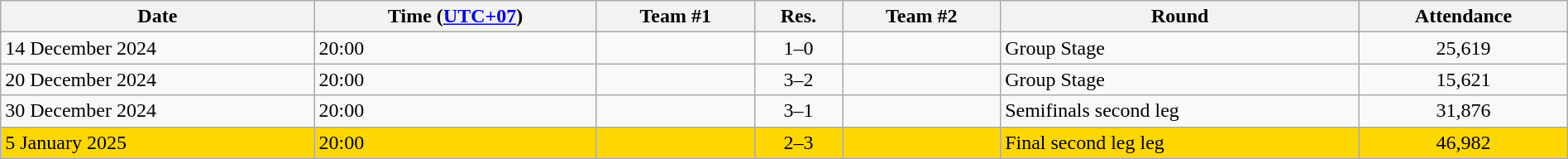<table class="wikitable" style="text-align:left; width:100%;">
<tr>
<th>Date</th>
<th>Time (<a href='#'>UTC+07</a>)</th>
<th>Team #1</th>
<th>Res.</th>
<th>Team #2</th>
<th>Round</th>
<th>Attendance</th>
</tr>
<tr>
<td>14 December 2024</td>
<td>20:00</td>
<td><strong></strong></td>
<td style="text-align:center;">1–0</td>
<td></td>
<td>Group Stage</td>
<td style="text-align:center;">25,619</td>
</tr>
<tr>
<td>20 December 2024</td>
<td>20:00</td>
<td><strong></strong></td>
<td style="text-align:center;">3–2</td>
<td></td>
<td>Group Stage</td>
<td style="text-align:center;">15,621</td>
</tr>
<tr>
<td>30 December 2024</td>
<td>20:00</td>
<td><strong></strong></td>
<td style="text-align:center;">3–1</td>
<td></td>
<td>Semifinals second leg</td>
<td style="text-align:center;">31,876</td>
</tr>
<tr bgcolor=gold>
<td>5 January 2025</td>
<td>20:00</td>
<td></td>
<td style="text-align:center;">2–3</td>
<td><strong></strong></td>
<td>Final second leg leg</td>
<td style="text-align:center;">46,982</td>
</tr>
</table>
